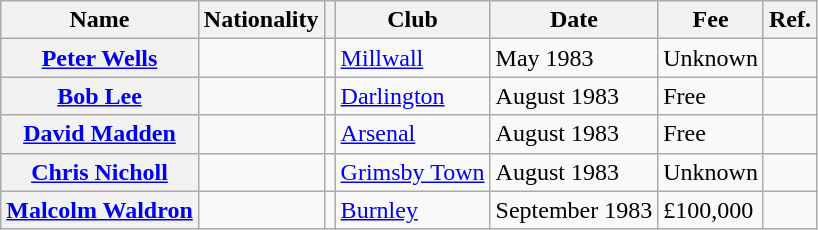<table class="wikitable plainrowheaders">
<tr>
<th scope="col">Name</th>
<th scope="col">Nationality</th>
<th scope="col"></th>
<th scope="col">Club</th>
<th scope="col">Date</th>
<th scope="col">Fee</th>
<th scope="col">Ref.</th>
</tr>
<tr>
<th scope="row"><a href='#'>Peter Wells</a></th>
<td></td>
<td align="center"></td>
<td> <a href='#'>Millwall</a></td>
<td>May 1983</td>
<td>Unknown</td>
<td align="center"></td>
</tr>
<tr>
<th scope="row"><a href='#'>Bob Lee</a></th>
<td></td>
<td align="center"></td>
<td> <a href='#'>Darlington</a></td>
<td>August 1983</td>
<td>Free</td>
<td align="center"></td>
</tr>
<tr>
<th scope="row"><a href='#'>David Madden</a></th>
<td></td>
<td align="center"></td>
<td> <a href='#'>Arsenal</a></td>
<td>August 1983</td>
<td>Free</td>
<td align="center"></td>
</tr>
<tr>
<th scope="row"><a href='#'>Chris Nicholl</a></th>
<td></td>
<td align="center"></td>
<td> <a href='#'>Grimsby Town</a></td>
<td>August 1983</td>
<td>Unknown</td>
<td align="center"></td>
</tr>
<tr>
<th scope="row"><a href='#'>Malcolm Waldron</a></th>
<td></td>
<td align="center"></td>
<td> <a href='#'>Burnley</a></td>
<td>September 1983</td>
<td>£100,000</td>
<td align="center"></td>
</tr>
</table>
